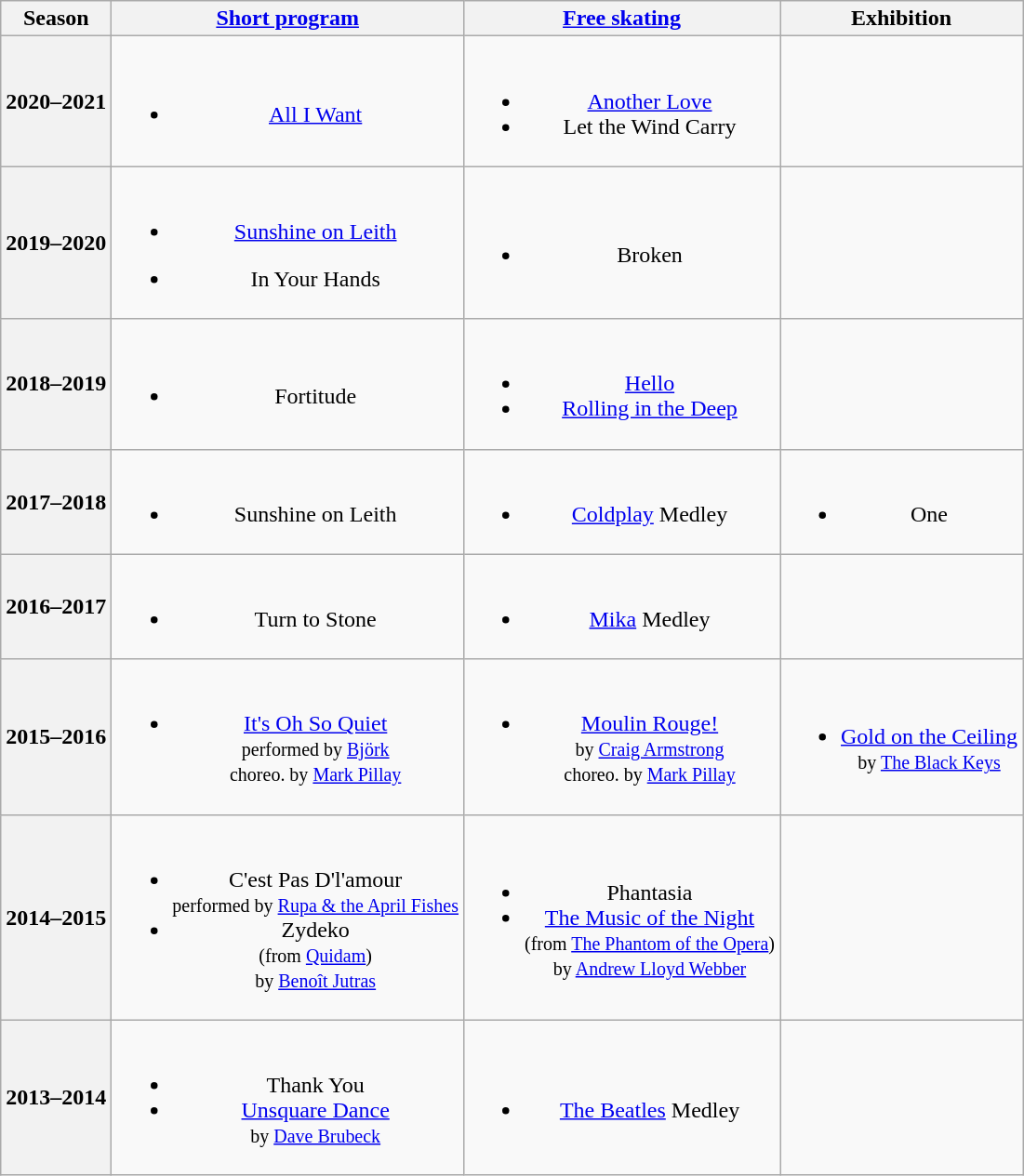<table class=wikitable style=text-align:center>
<tr>
<th>Season</th>
<th><a href='#'>Short program</a></th>
<th><a href='#'>Free skating</a></th>
<th>Exhibition</th>
</tr>
<tr>
<th>2020–2021</th>
<td><br><ul><li><a href='#'>All I Want</a> <br> </li></ul></td>
<td><br><ul><li><a href='#'>Another Love</a> <br></li><li>Let the Wind Carry <br></li></ul></td>
<td></td>
</tr>
<tr>
<th>2019–2020 <br></th>
<td><br><ul><li><a href='#'>Sunshine on Leith</a></li></ul><ul><li>In Your Hands <br> </li></ul></td>
<td><br><ul><li>Broken <br> </li></ul></td>
<td></td>
</tr>
<tr>
<th>2018–2019 <br></th>
<td><br><ul><li>Fortitude <br> </li></ul></td>
<td><br><ul><li><a href='#'>Hello</a> <br> </li><li><a href='#'>Rolling in the Deep</a> <br> </li></ul></td>
<td></td>
</tr>
<tr>
<th>2017–2018 <br></th>
<td><br><ul><li>Sunshine on Leith</li></ul></td>
<td><br><ul><li><a href='#'>Coldplay</a> Medley</li></ul></td>
<td><br><ul><li>One <br></li></ul></td>
</tr>
<tr>
<th>2016–2017 <br></th>
<td><br><ul><li>Turn to Stone <br></li></ul></td>
<td><br><ul><li><a href='#'>Mika</a> Medley</li></ul></td>
<td></td>
</tr>
<tr>
<th>2015–2016 <br></th>
<td><br><ul><li><a href='#'>It's Oh So Quiet</a> <br><small> performed by <a href='#'>Björk</a> <br> choreo. by <a href='#'>Mark Pillay</a> </small></li></ul></td>
<td><br><ul><li><a href='#'>Moulin Rouge!</a> <br><small> by <a href='#'>Craig Armstrong</a> <br> choreo. by <a href='#'>Mark Pillay</a> </small></li></ul></td>
<td><br><ul><li><a href='#'>Gold on the Ceiling</a> <br><small> by <a href='#'>The Black Keys</a> </small></li></ul></td>
</tr>
<tr>
<th>2014–2015 <br></th>
<td><br><ul><li>C'est Pas D'l'amour <br><small> performed by <a href='#'>Rupa & the April Fishes</a> </small></li><li>Zydeko <br><small> (from <a href='#'>Quidam</a>) <br> by <a href='#'>Benoît Jutras</a> </small></li></ul></td>
<td><br><ul><li>Phantasia</li><li><a href='#'>The Music of the Night</a> <br><small> (from <a href='#'>The Phantom of the Opera</a>) <br> by <a href='#'>Andrew Lloyd Webber</a> </small></li></ul></td>
<td></td>
</tr>
<tr>
<th>2013–2014 <br> </th>
<td><br><ul><li>Thank You</li><li><a href='#'>Unsquare Dance</a> <br><small> by <a href='#'>Dave Brubeck</a> </small></li></ul></td>
<td><br><ul><li><a href='#'>The Beatles</a> Medley</li></ul></td>
<td></td>
</tr>
</table>
